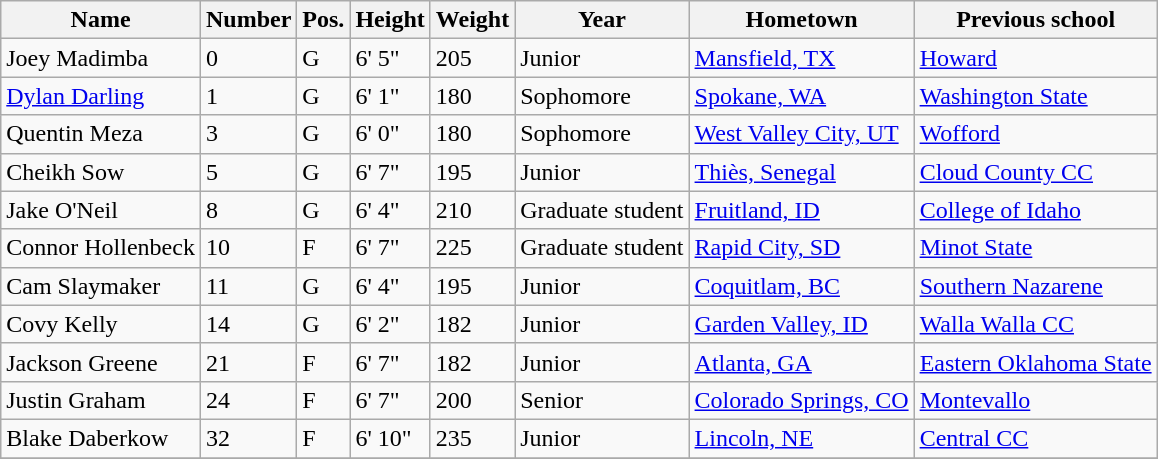<table class="wikitable sortable" border="1">
<tr align=center>
<th style=>Name</th>
<th style=>Number</th>
<th style=>Pos.</th>
<th style=>Height</th>
<th style=>Weight</th>
<th style=>Year</th>
<th style=>Hometown</th>
<th style=>Previous school</th>
</tr>
<tr>
<td>Joey Madimba</td>
<td>0</td>
<td>G</td>
<td>6' 5"</td>
<td>205</td>
<td>Junior</td>
<td><a href='#'>Mansfield, TX</a></td>
<td><a href='#'>Howard</a></td>
</tr>
<tr>
<td><a href='#'>Dylan Darling</a></td>
<td>1</td>
<td>G</td>
<td>6' 1"</td>
<td>180</td>
<td> Sophomore</td>
<td><a href='#'>Spokane, WA</a></td>
<td><a href='#'>Washington State</a></td>
</tr>
<tr>
<td>Quentin Meza</td>
<td>3</td>
<td>G</td>
<td>6' 0"</td>
<td>180</td>
<td>Sophomore</td>
<td><a href='#'>West Valley City, UT</a></td>
<td><a href='#'>Wofford</a></td>
</tr>
<tr>
<td>Cheikh Sow</td>
<td>5</td>
<td>G</td>
<td>6' 7"</td>
<td>195</td>
<td>Junior</td>
<td><a href='#'>Thiès, Senegal</a></td>
<td><a href='#'>Cloud County CC</a></td>
</tr>
<tr>
<td>Jake O'Neil</td>
<td>8</td>
<td>G</td>
<td>6' 4"</td>
<td>210</td>
<td>Graduate student</td>
<td><a href='#'>Fruitland, ID</a></td>
<td><a href='#'>College of Idaho</a></td>
</tr>
<tr>
<td>Connor Hollenbeck</td>
<td>10</td>
<td>F</td>
<td>6' 7"</td>
<td>225</td>
<td>Graduate student</td>
<td><a href='#'>Rapid City, SD</a></td>
<td><a href='#'>Minot State</a></td>
</tr>
<tr>
<td>Cam Slaymaker</td>
<td>11</td>
<td>G</td>
<td>6' 4"</td>
<td>195</td>
<td>Junior</td>
<td><a href='#'>Coquitlam, BC</a></td>
<td><a href='#'>Southern Nazarene</a></td>
</tr>
<tr>
<td>Covy Kelly</td>
<td>14</td>
<td>G</td>
<td>6' 2"</td>
<td>182</td>
<td>Junior</td>
<td><a href='#'>Garden Valley, ID</a></td>
<td><a href='#'>Walla Walla CC</a></td>
</tr>
<tr>
<td>Jackson Greene</td>
<td>21</td>
<td>F</td>
<td>6' 7"</td>
<td>182</td>
<td>Junior</td>
<td><a href='#'>Atlanta, GA</a></td>
<td><a href='#'>Eastern Oklahoma State</a></td>
</tr>
<tr>
<td>Justin Graham</td>
<td>24</td>
<td>F</td>
<td>6' 7"</td>
<td>200</td>
<td>Senior</td>
<td><a href='#'>Colorado Springs, CO</a></td>
<td><a href='#'>Montevallo</a></td>
</tr>
<tr>
<td>Blake Daberkow</td>
<td>32</td>
<td>F</td>
<td>6' 10"</td>
<td>235</td>
<td>Junior</td>
<td><a href='#'>Lincoln, NE</a></td>
<td><a href='#'>Central CC</a></td>
</tr>
<tr>
</tr>
</table>
